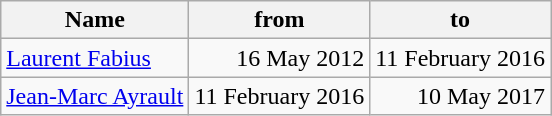<table class="wikitable" style="text-align:right;">
<tr>
<th>Name</th>
<th>from</th>
<th>to</th>
</tr>
<tr>
<td align=left><a href='#'>Laurent Fabius</a></td>
<td>16 May 2012</td>
<td>11 February 2016</td>
</tr>
<tr>
<td align=left><a href='#'>Jean-Marc Ayrault</a></td>
<td>11 February 2016</td>
<td>10 May 2017</td>
</tr>
</table>
